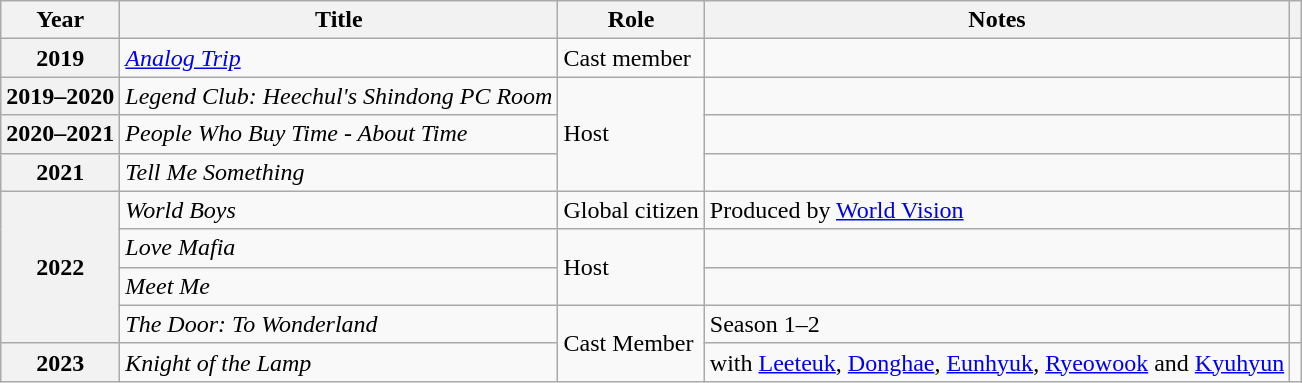<table class="wikitable  plainrowheaders">
<tr>
<th scope="col">Year</th>
<th scope="col">Title</th>
<th scope="col">Role</th>
<th>Notes</th>
<th scope="col" class="unsortable"></th>
</tr>
<tr>
<th scope="row">2019</th>
<td><em><a href='#'>Analog Trip</a></em></td>
<td>Cast member</td>
<td></td>
<td></td>
</tr>
<tr>
<th scope="row">2019–2020</th>
<td><em>Legend Club: Heechul's Shindong PC Room</em></td>
<td rowspan="3">Host</td>
<td></td>
<td></td>
</tr>
<tr>
<th scope="row">2020–2021</th>
<td><em>People Who Buy Time - About Time</em></td>
<td></td>
<td></td>
</tr>
<tr>
<th scope="row">2021</th>
<td><em>Tell Me Something</em></td>
<td></td>
<td></td>
</tr>
<tr>
<th scope="row" rowspan=4>2022</th>
<td><em>World Boys</em></td>
<td>Global citizen</td>
<td>Produced by <a href='#'>World Vision</a></td>
<td></td>
</tr>
<tr>
<td><em>Love Mafia</em></td>
<td rowspan=2>Host</td>
<td></td>
<td></td>
</tr>
<tr>
<td><em>Meet Me</em></td>
<td></td>
<td></td>
</tr>
<tr>
<td><em>The Door: To Wonderland</em></td>
<td rowspan=2>Cast Member</td>
<td>Season 1–2</td>
<td></td>
</tr>
<tr>
<th scope="row">2023</th>
<td><em>Knight of the Lamp</em></td>
<td>with <a href='#'>Leeteuk</a>, <a href='#'>Donghae</a>, <a href='#'>Eunhyuk</a>, <a href='#'>Ryeowook</a> and <a href='#'>Kyuhyun</a></td>
<td></td>
</tr>
</table>
